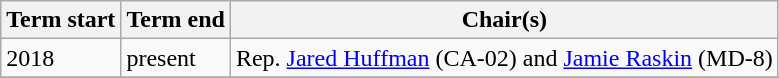<table class="wikitable">
<tr>
<th>Term start</th>
<th>Term end</th>
<th colspan=2>Chair(s)</th>
</tr>
<tr>
<td>2018</td>
<td>present</td>
<td colspan=2>Rep. <a href='#'>Jared Huffman</a> (CA-02) and <a href='#'>Jamie Raskin</a> (MD-8)</td>
</tr>
<tr>
</tr>
</table>
